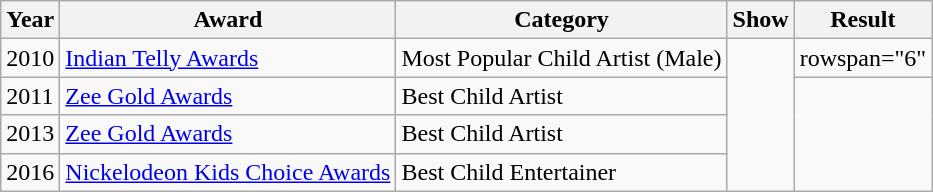<table class="wikitable">
<tr>
<th>Year</th>
<th>Award</th>
<th>Category</th>
<th>Show</th>
<th>Result</th>
</tr>
<tr>
<td>2010</td>
<td><a href='#'>Indian Telly Awards</a></td>
<td>Most Popular Child Artist (Male)</td>
<td rowspan="4"></td>
<td>rowspan="6" </td>
</tr>
<tr>
<td>2011</td>
<td><a href='#'>Zee Gold Awards</a></td>
<td>Best Child Artist</td>
</tr>
<tr>
<td>2013</td>
<td><a href='#'>Zee Gold Awards</a></td>
<td>Best Child Artist</td>
</tr>
<tr>
<td>2016</td>
<td><a href='#'>Nickelodeon Kids Choice Awards</a></td>
<td>Best Child Entertainer</td>
</tr>
</table>
